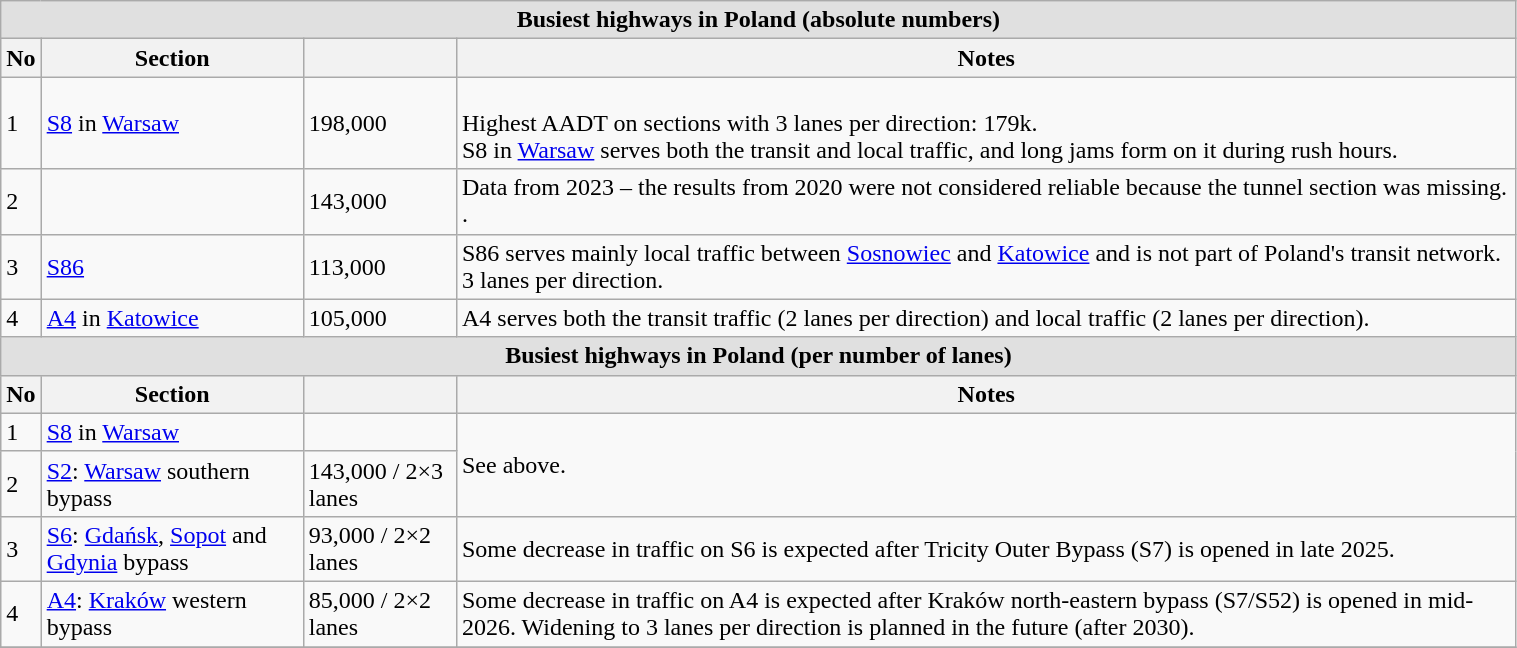<table class="wikitable" style="width: 80%; font-size:100%; text-align:left;">
<tr>
<th colspan="4" style="background-color:#E0E0E0;">Busiest highways in Poland (absolute numbers)</th>
</tr>
<tr>
<th scope="col">No</th>
<th scope="col">Section</th>
<th scope="col"></th>
<th scope="col">Notes</th>
</tr>
<tr>
<td>1</td>
<td><a href='#'>S8</a> in <a href='#'>Warsaw</a></td>
<td>198,000</td>
<td><br>Highest AADT on sections with 3 lanes per direction: 179k.<br>S8 in <a href='#'>Warsaw</a> serves both the transit and local traffic, and long jams form on it during rush hours. </td>
</tr>
<tr>
<td>2</td>
<td></td>
<td>143,000</td>
<td>Data from 2023 – the results from 2020 were not considered reliable because the tunnel section was missing. . </td>
</tr>
<tr>
<td>3</td>
<td><a href='#'>S86</a></td>
<td>113,000</td>
<td>S86 serves mainly local traffic between <a href='#'>Sosnowiec</a> and <a href='#'>Katowice</a> and is not part of Poland's transit network. 3 lanes per direction.</td>
</tr>
<tr>
<td>4</td>
<td><a href='#'>A4</a> in <a href='#'>Katowice</a></td>
<td>105,000</td>
<td>A4 serves both the transit traffic (2 lanes per direction) and local traffic (2 lanes per direction).</td>
</tr>
<tr>
<th colspan="4" style="background-color:#E0E0E0;">Busiest highways in Poland (per number of lanes)</th>
</tr>
<tr>
<th scope="col">No</th>
<th scope="col">Section</th>
<th scope="col"> </th>
<th scope="col">Notes</th>
</tr>
<tr>
<td>1</td>
<td><a href='#'>S8</a> in <a href='#'>Warsaw</a></td>
<td></td>
<td rowspan="2">See above.</td>
</tr>
<tr>
<td>2</td>
<td><a href='#'>S2</a>: <a href='#'>Warsaw</a> southern bypass</td>
<td>143,000 / 2×3 lanes</td>
</tr>
<tr>
<td>3</td>
<td><a href='#'>S6</a>: <a href='#'>Gdańsk</a>, <a href='#'>Sopot</a> and <a href='#'>Gdynia</a> bypass</td>
<td>93,000 / 2×2 lanes</td>
<td>Some decrease in traffic on S6 is expected after Tricity Outer Bypass (S7) is opened in late 2025.</td>
</tr>
<tr>
<td>4</td>
<td><a href='#'>A4</a>: <a href='#'>Kraków</a> western bypass</td>
<td>85,000 / 2×2 lanes</td>
<td>Some decrease in traffic on A4 is expected after Kraków north-eastern bypass (S7/S52) is opened in mid-2026. Widening to 3 lanes per direction is planned in the future (after 2030).</td>
</tr>
<tr>
</tr>
</table>
